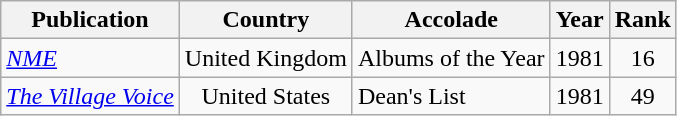<table class="wikitable">
<tr>
<th>Publication</th>
<th>Country</th>
<th>Accolade</th>
<th>Year</th>
<th>Rank</th>
</tr>
<tr>
<td><em><a href='#'>NME</a></em></td>
<td align="center">United Kingdom</td>
<td>Albums of the Year</td>
<td>1981</td>
<td align="center">16</td>
</tr>
<tr>
<td><em><a href='#'>The Village Voice</a></em></td>
<td align="center">United States</td>
<td>Dean's List</td>
<td>1981</td>
<td align="center">49</td>
</tr>
</table>
